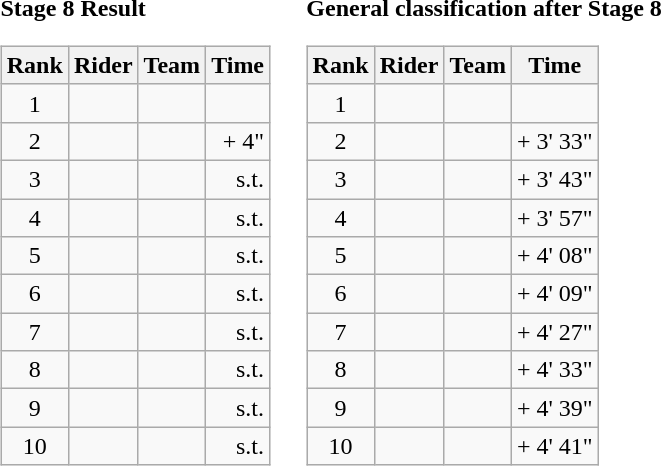<table>
<tr>
<td><strong>Stage 8 Result</strong><br><table class="wikitable">
<tr>
<th scope="col">Rank</th>
<th scope="col">Rider</th>
<th scope="col">Team</th>
<th scope="col">Time</th>
</tr>
<tr>
<td style="text-align:center;">1</td>
<td></td>
<td></td>
<td style="text-align:right;"></td>
</tr>
<tr>
<td style="text-align:center;">2</td>
<td></td>
<td></td>
<td style="text-align:right;">+ 4"</td>
</tr>
<tr>
<td style="text-align:center;">3</td>
<td></td>
<td></td>
<td style="text-align:right;">s.t.</td>
</tr>
<tr>
<td style="text-align:center;">4</td>
<td></td>
<td></td>
<td style="text-align:right;">s.t.</td>
</tr>
<tr>
<td style="text-align:center;">5</td>
<td></td>
<td></td>
<td style="text-align:right;">s.t.</td>
</tr>
<tr>
<td style="text-align:center;">6</td>
<td></td>
<td></td>
<td style="text-align:right;">s.t.</td>
</tr>
<tr>
<td style="text-align:center;">7</td>
<td></td>
<td></td>
<td style="text-align:right;">s.t.</td>
</tr>
<tr>
<td style="text-align:center;">8</td>
<td></td>
<td></td>
<td style="text-align:right;">s.t.</td>
</tr>
<tr>
<td style="text-align:center;">9</td>
<td></td>
<td></td>
<td style="text-align:right;">s.t.</td>
</tr>
<tr>
<td style="text-align:center;">10</td>
<td></td>
<td></td>
<td style="text-align:right;">s.t.</td>
</tr>
</table>
</td>
<td></td>
<td><strong>General classification after Stage 8</strong><br><table class="wikitable">
<tr>
<th scope="col">Rank</th>
<th scope="col">Rider</th>
<th scope="col">Team</th>
<th scope="col">Time</th>
</tr>
<tr>
<td style="text-align:center;">1</td>
<td></td>
<td></td>
<td style="text-align:right;"></td>
</tr>
<tr>
<td style="text-align:center;">2</td>
<td></td>
<td></td>
<td style="text-align:right;">+ 3' 33"</td>
</tr>
<tr>
<td style="text-align:center;">3</td>
<td></td>
<td></td>
<td style="text-align:right;">+ 3' 43"</td>
</tr>
<tr>
<td style="text-align:center;">4</td>
<td></td>
<td></td>
<td style="text-align:right;">+ 3' 57"</td>
</tr>
<tr>
<td style="text-align:center;">5</td>
<td></td>
<td></td>
<td style="text-align:right;">+ 4' 08"</td>
</tr>
<tr>
<td style="text-align:center;">6</td>
<td></td>
<td></td>
<td style="text-align:right;">+ 4' 09"</td>
</tr>
<tr>
<td style="text-align:center;">7</td>
<td></td>
<td></td>
<td style="text-align:right;">+ 4' 27"</td>
</tr>
<tr>
<td style="text-align:center;">8</td>
<td></td>
<td></td>
<td style="text-align:right;">+ 4' 33"</td>
</tr>
<tr>
<td style="text-align:center;">9</td>
<td></td>
<td></td>
<td style="text-align:right;">+ 4' 39"</td>
</tr>
<tr>
<td style="text-align:center;">10</td>
<td></td>
<td></td>
<td style="text-align:right;">+ 4' 41"</td>
</tr>
</table>
</td>
</tr>
</table>
